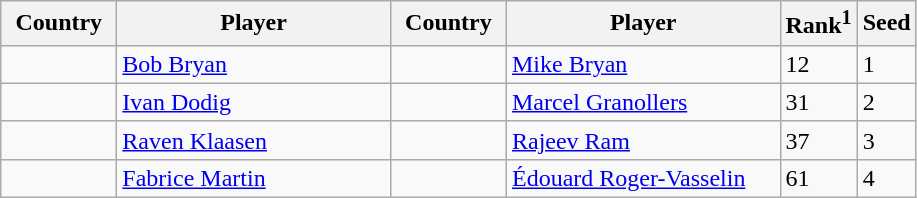<table class="sortable wikitable">
<tr>
<th width="70">Country</th>
<th width="175">Player</th>
<th width="70">Country</th>
<th width="175">Player</th>
<th>Rank<sup>1</sup></th>
<th>Seed</th>
</tr>
<tr>
<td></td>
<td><a href='#'>Bob Bryan</a></td>
<td></td>
<td><a href='#'>Mike Bryan</a></td>
<td>12</td>
<td>1</td>
</tr>
<tr>
<td></td>
<td><a href='#'>Ivan Dodig</a></td>
<td></td>
<td><a href='#'>Marcel Granollers</a></td>
<td>31</td>
<td>2</td>
</tr>
<tr>
<td></td>
<td><a href='#'>Raven Klaasen</a></td>
<td></td>
<td><a href='#'>Rajeev Ram</a></td>
<td>37</td>
<td>3</td>
</tr>
<tr>
<td></td>
<td><a href='#'>Fabrice Martin</a></td>
<td></td>
<td><a href='#'>Édouard Roger-Vasselin</a></td>
<td>61</td>
<td>4</td>
</tr>
</table>
